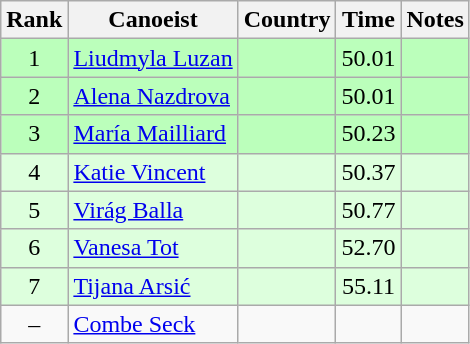<table class="wikitable" style="text-align:center">
<tr>
<th>Rank</th>
<th>Canoeist</th>
<th>Country</th>
<th>Time</th>
<th>Notes</th>
</tr>
<tr bgcolor=bbffbb>
<td>1</td>
<td align="left"><a href='#'>Liudmyla Luzan</a></td>
<td align="left"></td>
<td>50.01</td>
<td></td>
</tr>
<tr bgcolor=bbffbb>
<td>2</td>
<td align="left"><a href='#'>Alena Nazdrova</a></td>
<td align="left"></td>
<td>50.01</td>
<td></td>
</tr>
<tr bgcolor=bbffbb>
<td>3</td>
<td align="left"><a href='#'>María Mailliard</a></td>
<td align="left"></td>
<td>50.23</td>
<td></td>
</tr>
<tr bgcolor=ddffdd>
<td>4</td>
<td align="left"><a href='#'>Katie Vincent</a></td>
<td align="left"></td>
<td>50.37</td>
<td></td>
</tr>
<tr bgcolor=ddffdd>
<td>5</td>
<td align="left"><a href='#'>Virág Balla</a></td>
<td align="left"></td>
<td>50.77</td>
<td></td>
</tr>
<tr bgcolor=ddffdd>
<td>6</td>
<td align="left"><a href='#'>Vanesa Tot</a></td>
<td align="left"></td>
<td>52.70</td>
<td></td>
</tr>
<tr bgcolor=ddffdd>
<td>7</td>
<td align="left"><a href='#'>Tijana Arsić</a></td>
<td align="left"></td>
<td>55.11</td>
<td></td>
</tr>
<tr>
<td>–</td>
<td align="left"><a href='#'>Combe Seck</a></td>
<td align="left"></td>
<td></td>
<td></td>
</tr>
</table>
